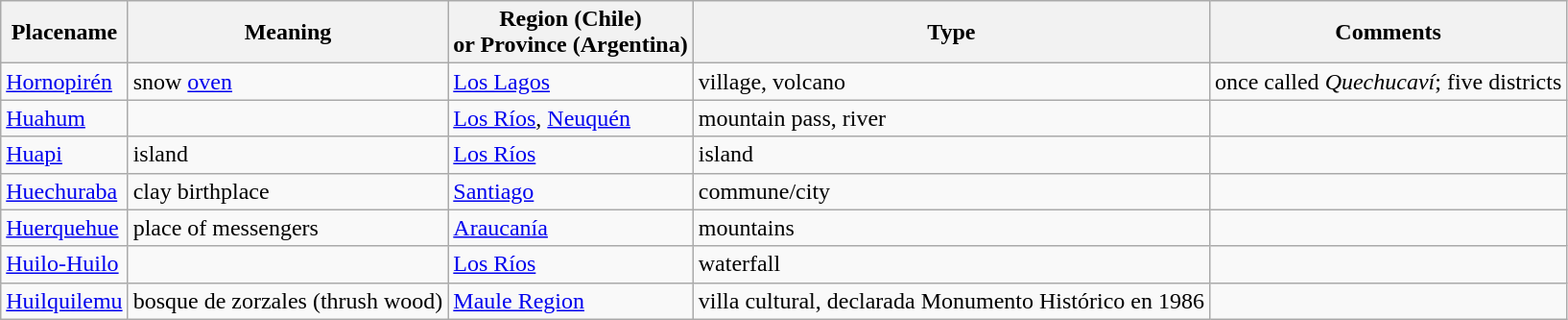<table align=center class="wikitable">
<tr>
<th>Placename</th>
<th>Meaning</th>
<th>Region (Chile)<br>or Province (Argentina)</th>
<th>Type</th>
<th>Comments</th>
</tr>
<tr>
<td><a href='#'>Hornopirén</a></td>
<td>snow <a href='#'>oven</a></td>
<td><a href='#'>Los Lagos</a></td>
<td>village, volcano</td>
<td>once called <em>Quechucaví</em>; five districts</td>
</tr>
<tr>
<td><a href='#'>Huahum</a></td>
<td></td>
<td><a href='#'>Los Ríos</a>, <a href='#'>Neuquén</a></td>
<td>mountain pass, river</td>
<td></td>
</tr>
<tr>
<td><a href='#'>Huapi</a></td>
<td>island</td>
<td><a href='#'>Los Ríos</a></td>
<td>island</td>
<td></td>
</tr>
<tr>
<td><a href='#'>Huechuraba</a></td>
<td>clay birthplace</td>
<td><a href='#'>Santiago</a></td>
<td>commune/city</td>
<td></td>
</tr>
<tr>
<td><a href='#'>Huerquehue</a></td>
<td>place of messengers</td>
<td><a href='#'>Araucanía</a></td>
<td>mountains</td>
<td></td>
</tr>
<tr>
<td><a href='#'>Huilo-Huilo</a></td>
<td></td>
<td><a href='#'>Los Ríos</a></td>
<td>waterfall</td>
<td></td>
</tr>
<tr>
<td><a href='#'>Huilquilemu</a></td>
<td>bosque de zorzales (thrush wood)</td>
<td><a href='#'>Maule Region</a></td>
<td>villa cultural, declarada Monumento Histórico en 1986</td>
<td></td>
</tr>
</table>
